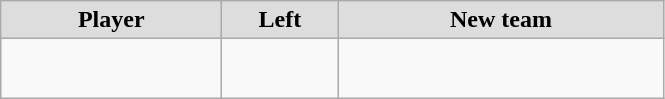<table class="wikitable" style="text-align: center">
<tr align="center"  bgcolor="#dddddd">
<td style="width:140px"><strong>Player</strong></td>
<td style="width:70px"><strong>Left</strong></td>
<td style="width:210px"><strong>New team</strong></td>
</tr>
<tr style="height:40px">
<td></td>
<td style="font-size: 80%"></td>
<td></td>
</tr>
</table>
